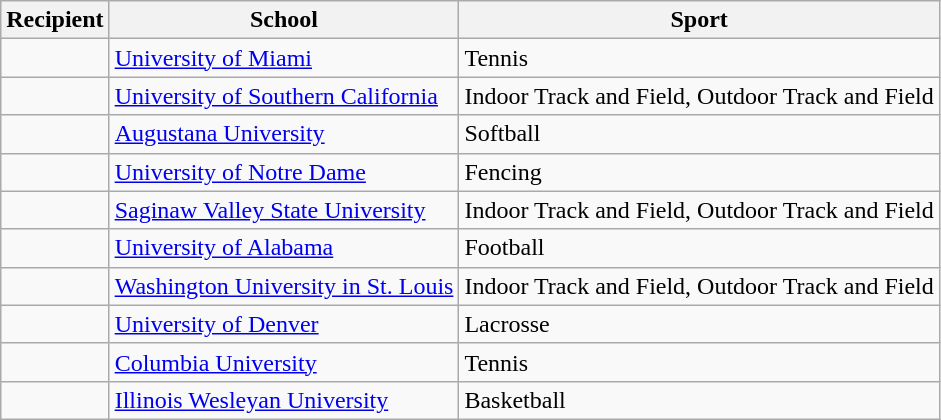<table class="wikitable sortable">
<tr>
<th>Recipient</th>
<th>School</th>
<th>Sport</th>
</tr>
<tr>
<td></td>
<td><a href='#'>University of Miami</a></td>
<td>Tennis</td>
</tr>
<tr>
<td></td>
<td><a href='#'>University of Southern California</a></td>
<td>Indoor Track and Field, Outdoor Track and Field</td>
</tr>
<tr>
<td></td>
<td><a href='#'>Augustana University</a></td>
<td>Softball</td>
</tr>
<tr>
<td></td>
<td><a href='#'>University of Notre Dame</a></td>
<td>Fencing</td>
</tr>
<tr>
<td></td>
<td><a href='#'>Saginaw Valley State University</a></td>
<td>Indoor Track and Field, Outdoor Track and Field</td>
</tr>
<tr>
<td></td>
<td><a href='#'>University of Alabama</a></td>
<td>Football</td>
</tr>
<tr>
<td></td>
<td><a href='#'>Washington University in St. Louis </a></td>
<td>Indoor Track and Field, Outdoor Track and Field</td>
</tr>
<tr>
<td></td>
<td><a href='#'>University of Denver</a></td>
<td>Lacrosse</td>
</tr>
<tr>
<td></td>
<td><a href='#'>Columbia University</a></td>
<td>Tennis</td>
</tr>
<tr>
<td></td>
<td><a href='#'>Illinois Wesleyan University</a></td>
<td>Basketball</td>
</tr>
</table>
